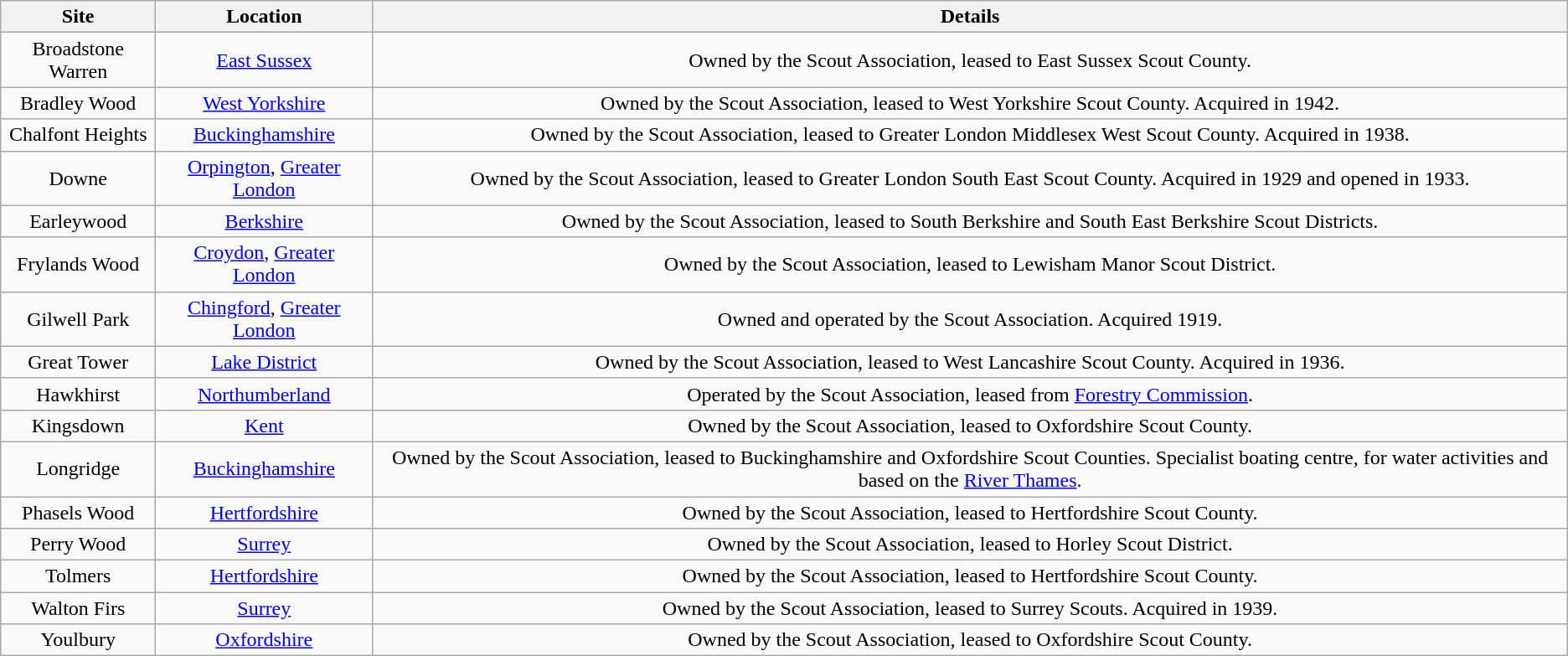<table class="wikitable" style="text-align: center">
<tr>
<th>Site</th>
<th>Location</th>
<th>Details</th>
</tr>
<tr>
<td>Broadstone Warren</td>
<td><a href='#'>East Sussex</a></td>
<td>Owned by the Scout Association, leased to East Sussex Scout County.</td>
</tr>
<tr>
<td>Bradley Wood</td>
<td><a href='#'>West Yorkshire</a></td>
<td>Owned by the Scout Association, leased to West Yorkshire Scout County. Acquired in 1942.</td>
</tr>
<tr>
<td>Chalfont Heights</td>
<td><a href='#'>Buckinghamshire</a></td>
<td>Owned by the Scout Association, leased to Greater London Middlesex West Scout County. Acquired in 1938.</td>
</tr>
<tr>
<td>Downe</td>
<td><a href='#'>Orpington</a>, <a href='#'>Greater London</a></td>
<td>Owned by the Scout Association, leased to Greater London South East Scout County. Acquired in 1929 and opened in 1933.</td>
</tr>
<tr>
<td>Earleywood</td>
<td><a href='#'>Berkshire</a></td>
<td>Owned by the Scout Association, leased to South Berkshire and South East Berkshire Scout Districts.</td>
</tr>
<tr>
<td>Frylands Wood</td>
<td><a href='#'>Croydon</a>, <a href='#'>Greater London</a></td>
<td>Owned by the Scout Association, leased to Lewisham Manor Scout District.</td>
</tr>
<tr>
<td>Gilwell Park</td>
<td><a href='#'>Chingford</a>, <a href='#'>Greater London</a></td>
<td>Owned and operated by the Scout Association. Acquired 1919.</td>
</tr>
<tr>
<td>Great Tower</td>
<td><a href='#'>Lake District</a></td>
<td>Owned by the Scout Association, leased to West Lancashire Scout County. Acquired in 1936.</td>
</tr>
<tr>
<td>Hawkhirst</td>
<td><a href='#'>Northumberland</a></td>
<td>Operated by the Scout Association, leased from <a href='#'>Forestry Commission</a>.</td>
</tr>
<tr>
<td>Kingsdown</td>
<td><a href='#'>Kent</a></td>
<td>Owned by the Scout Association, leased to Oxfordshire Scout County.</td>
</tr>
<tr>
<td>Longridge</td>
<td><a href='#'>Buckinghamshire</a></td>
<td>Owned by the Scout Association, leased to Buckinghamshire and Oxfordshire Scout Counties. Specialist boating centre, for water activities and based on the <a href='#'>River Thames</a>.</td>
</tr>
<tr>
<td>Phasels Wood</td>
<td><a href='#'>Hertfordshire</a></td>
<td>Owned by the Scout Association, leased to Hertfordshire Scout County.</td>
</tr>
<tr>
<td>Perry Wood</td>
<td><a href='#'>Surrey</a></td>
<td>Owned by the Scout Association, leased to Horley Scout District.</td>
</tr>
<tr>
<td>Tolmers</td>
<td><a href='#'>Hertfordshire</a></td>
<td>Owned by the Scout Association, leased to Hertfordshire Scout County.</td>
</tr>
<tr>
<td>Walton Firs</td>
<td><a href='#'>Surrey</a></td>
<td>Owned by the Scout Association, leased to Surrey Scouts. Acquired in 1939.</td>
</tr>
<tr>
<td>Youlbury</td>
<td><a href='#'>Oxfordshire</a></td>
<td>Owned by the Scout Association, leased to Oxfordshire Scout County.</td>
</tr>
</table>
